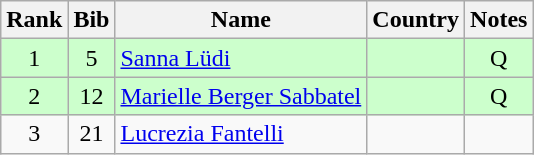<table class="wikitable" style="text-align:center;">
<tr>
<th>Rank</th>
<th>Bib</th>
<th>Name</th>
<th>Country</th>
<th>Notes</th>
</tr>
<tr bgcolor=ccffcc>
<td>1</td>
<td>5</td>
<td align=left><a href='#'>Sanna Lüdi</a></td>
<td align=left></td>
<td>Q</td>
</tr>
<tr bgcolor=ccffcc>
<td>2</td>
<td>12</td>
<td align=left><a href='#'>Marielle Berger Sabbatel</a></td>
<td align=left></td>
<td>Q</td>
</tr>
<tr>
<td>3</td>
<td>21</td>
<td align=left><a href='#'>Lucrezia Fantelli</a></td>
<td align=left></td>
<td></td>
</tr>
</table>
